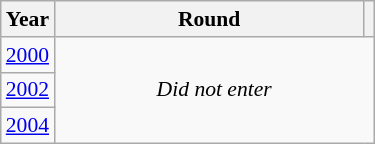<table class="wikitable" style="text-align: center; font-size:90%">
<tr>
<th>Year</th>
<th style="width:200px">Round</th>
<th></th>
</tr>
<tr>
<td><a href='#'>2000</a></td>
<td colspan="2" rowspan="3"><em>Did not enter</em></td>
</tr>
<tr>
<td><a href='#'>2002</a></td>
</tr>
<tr>
<td><a href='#'>2004</a></td>
</tr>
</table>
